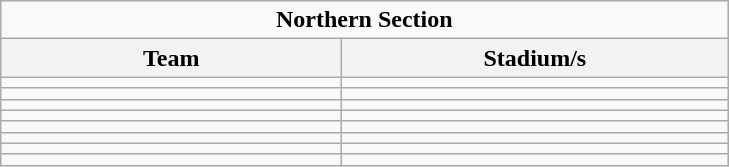<table class="wikitable">
<tr>
<td colspan=3 align=center><strong>Northern Section</strong></td>
</tr>
<tr>
<th width="220">Team</th>
<th width="250">Stadium/s</th>
</tr>
<tr>
<td></td>
<td></td>
</tr>
<tr>
<td></td>
<td></td>
</tr>
<tr>
<td></td>
<td></td>
</tr>
<tr>
<td></td>
<td></td>
</tr>
<tr>
<td></td>
<td></td>
</tr>
<tr>
<td></td>
<td></td>
</tr>
<tr>
<td></td>
<td></td>
</tr>
<tr>
<td></td>
<td></td>
</tr>
</table>
